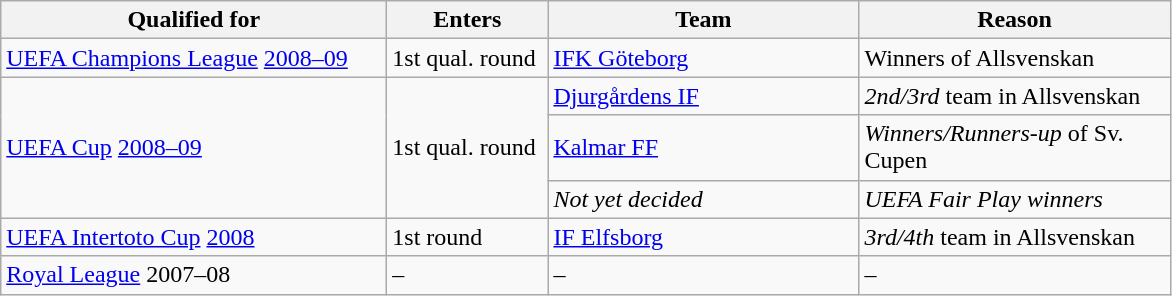<table class="wikitable" style="text-align: left;">
<tr>
<th style="width: 250px;">Qualified for</th>
<th style="width: 100px;">Enters</th>
<th style="width: 200px;">Team</th>
<th style="width: 200px;">Reason</th>
</tr>
<tr>
<td><a href='#'>UEFA Champions League</a> <a href='#'>2008–09</a></td>
<td>1st qual. round</td>
<td><a href='#'>IFK Göteborg</a></td>
<td>Winners of Allsvenskan</td>
</tr>
<tr>
<td rowspan="3"><a href='#'>UEFA Cup</a> <a href='#'>2008–09</a></td>
<td rowspan="3">1st qual. round</td>
<td><a href='#'>Djurgårdens IF</a></td>
<td><em>2nd/3rd</em> team in Allsvenskan</td>
</tr>
<tr>
<td><a href='#'>Kalmar FF</a></td>
<td><em>Winners/Runners-up</em> of Sv. Cupen</td>
</tr>
<tr>
<td><em>Not yet decided</em></td>
<td><em>UEFA Fair Play winners</em></td>
</tr>
<tr>
<td><a href='#'>UEFA Intertoto Cup</a> <a href='#'>2008</a></td>
<td>1st round</td>
<td><a href='#'>IF Elfsborg</a></td>
<td><em>3rd/4th</em> team in Allsvenskan</td>
</tr>
<tr>
<td><a href='#'>Royal League</a> 2007–08</td>
<td>–</td>
<td>–</td>
<td>–</td>
</tr>
</table>
